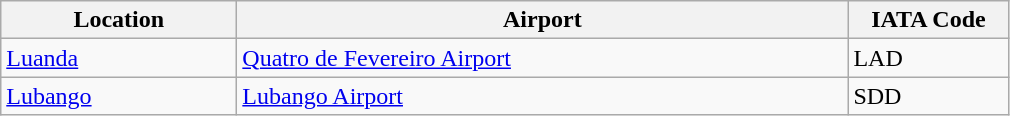<table class="wikitable">
<tr>
<th scope="col" style="width:150px;"><strong>Location</strong></th>
<th scope="col" style="width:400px;"><strong>Airport</strong></th>
<th scope="col" style="width:100px;"><strong>IATA Code</strong></th>
</tr>
<tr>
<td><a href='#'>Luanda</a></td>
<td><a href='#'>Quatro de Fevereiro Airport</a></td>
<td>LAD</td>
</tr>
<tr>
<td><a href='#'>Lubango</a></td>
<td><a href='#'>Lubango Airport</a></td>
<td>SDD</td>
</tr>
</table>
